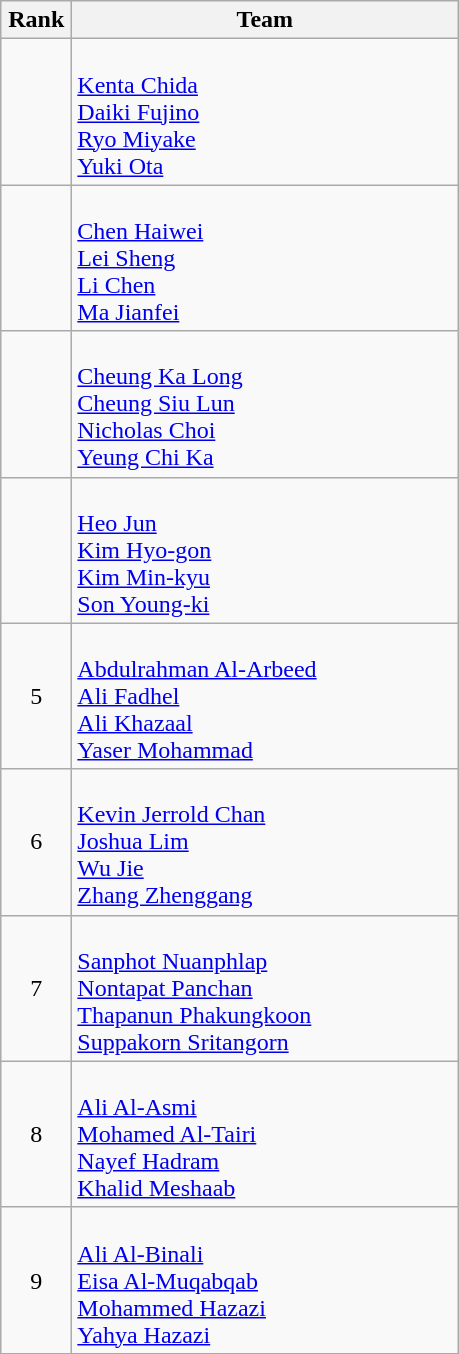<table class="wikitable" style="text-align: center;">
<tr>
<th width=40>Rank</th>
<th width=250>Team</th>
</tr>
<tr>
<td></td>
<td align=left><br><a href='#'>Kenta Chida</a><br><a href='#'>Daiki Fujino</a><br><a href='#'>Ryo Miyake</a><br><a href='#'>Yuki Ota</a></td>
</tr>
<tr>
<td></td>
<td align=left><br><a href='#'>Chen Haiwei</a><br><a href='#'>Lei Sheng</a><br><a href='#'>Li Chen</a><br><a href='#'>Ma Jianfei</a></td>
</tr>
<tr>
<td></td>
<td align=left><br><a href='#'>Cheung Ka Long</a><br><a href='#'>Cheung Siu Lun</a><br><a href='#'>Nicholas Choi</a><br><a href='#'>Yeung Chi Ka</a></td>
</tr>
<tr>
<td></td>
<td align=left><br><a href='#'>Heo Jun</a><br><a href='#'>Kim Hyo-gon</a><br><a href='#'>Kim Min-kyu</a><br><a href='#'>Son Young-ki</a></td>
</tr>
<tr>
<td>5</td>
<td align=left><br><a href='#'>Abdulrahman Al-Arbeed</a><br><a href='#'>Ali Fadhel</a><br><a href='#'>Ali Khazaal</a><br><a href='#'>Yaser Mohammad</a></td>
</tr>
<tr>
<td>6</td>
<td align=left><br><a href='#'>Kevin Jerrold Chan</a><br><a href='#'>Joshua Lim</a><br><a href='#'>Wu Jie</a><br><a href='#'>Zhang Zhenggang</a></td>
</tr>
<tr>
<td>7</td>
<td align=left><br><a href='#'>Sanphot Nuanphlap</a><br><a href='#'>Nontapat Panchan</a><br><a href='#'>Thapanun Phakungkoon</a><br><a href='#'>Suppakorn Sritangorn</a></td>
</tr>
<tr>
<td>8</td>
<td align=left><br><a href='#'>Ali Al-Asmi</a><br><a href='#'>Mohamed Al-Tairi</a><br><a href='#'>Nayef Hadram</a><br><a href='#'>Khalid Meshaab</a></td>
</tr>
<tr>
<td>9</td>
<td align=left><br><a href='#'>Ali Al-Binali</a><br><a href='#'>Eisa Al-Muqabqab</a><br><a href='#'>Mohammed Hazazi</a><br><a href='#'>Yahya Hazazi</a></td>
</tr>
</table>
